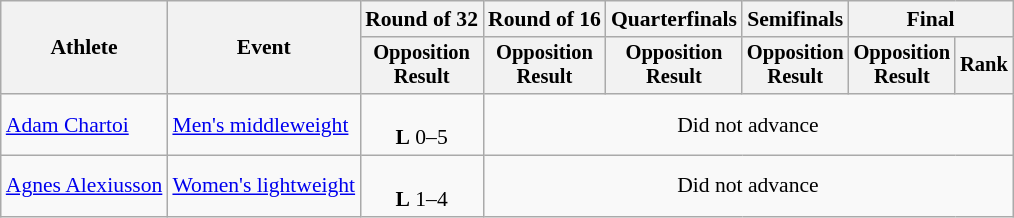<table class="wikitable" style="font-size:90%">
<tr>
<th rowspan="2">Athlete</th>
<th rowspan="2">Event</th>
<th>Round of 32</th>
<th>Round of 16</th>
<th>Quarterfinals</th>
<th>Semifinals</th>
<th colspan=2>Final</th>
</tr>
<tr style="font-size:95%">
<th>Opposition<br>Result</th>
<th>Opposition<br>Result</th>
<th>Opposition<br>Result</th>
<th>Opposition<br>Result</th>
<th>Opposition<br>Result</th>
<th>Rank</th>
</tr>
<tr align=center>
<td align=left><a href='#'>Adam Chartoi</a></td>
<td align=left><a href='#'>Men's middleweight</a></td>
<td><br><strong>L</strong> 0–5</td>
<td colspan=5>Did not advance</td>
</tr>
<tr align=center>
<td align=left><a href='#'>Agnes Alexiusson</a></td>
<td align=left><a href='#'>Women's lightweight</a></td>
<td><br><strong>L</strong> 1–4</td>
<td colspan=5>Did not advance</td>
</tr>
</table>
